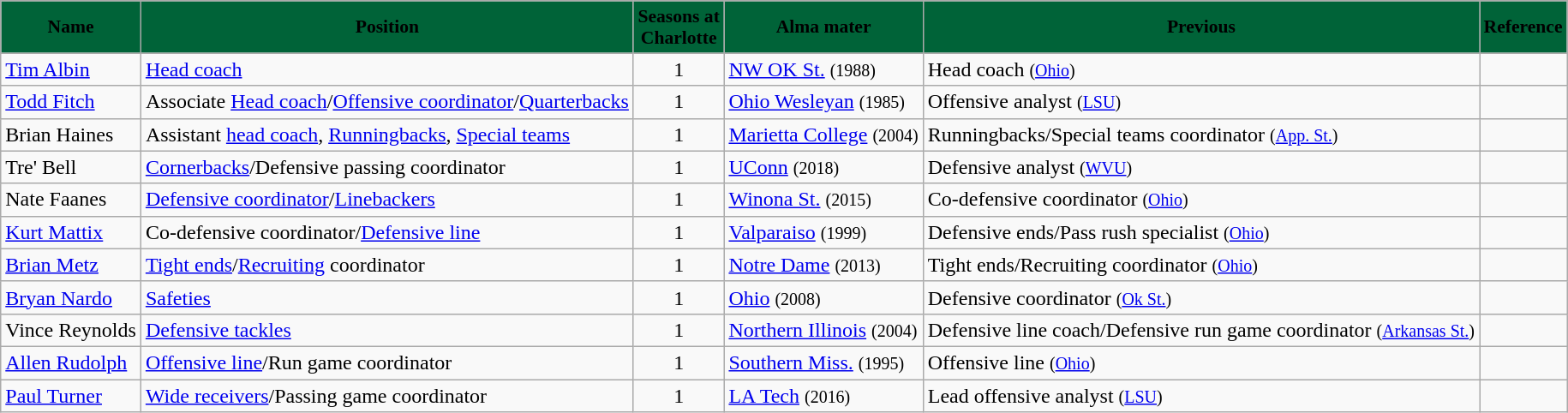<table class="wikitable">
<tr style="background:#006338; text-align:center;font-size:90%;">
<td><span><strong>Name</strong></span></td>
<td><span><strong>Position</strong></span></td>
<td><span><strong>Seasons at<br>Charlotte</strong></span></td>
<td><span><strong>Alma mater</strong></span></td>
<td><span><strong>Previous</strong></span></td>
<td><span><strong>Reference</strong></span></td>
</tr>
<tr>
<td><a href='#'>Tim Albin</a></td>
<td><a href='#'>Head coach</a></td>
<td align=center>1</td>
<td><a href='#'>NW OK St.</a> <small>(1988)</small></td>
<td>Head coach <small>(<a href='#'>Ohio</a>)</small></td>
<td colspan="5" style="font-size: 8pt" align="center"></td>
</tr>
<tr>
<td><a href='#'>Todd Fitch</a></td>
<td>Associate <a href='#'>Head coach</a>/<a href='#'>Offensive coordinator</a>/<a href='#'>Quarterbacks</a></td>
<td align=center>1</td>
<td><a href='#'>Ohio Wesleyan</a> <small>(1985)</small></td>
<td>Offensive analyst <small>(<a href='#'>LSU</a>)</small></td>
<td colspan="5" style="font-size: 8pt" align="center"></td>
</tr>
<tr>
<td>Brian Haines</td>
<td>Assistant <a href='#'>head coach</a>, <a href='#'>Runningbacks</a>, <a href='#'>Special teams</a></td>
<td align=center>1</td>
<td><a href='#'>Marietta College</a> <small>(2004)</small></td>
<td>Runningbacks/Special teams coordinator <small>(<a href='#'>App. St.</a>)</small></td>
<td colspan="5" style="font-size: 8pt" align="center"></td>
</tr>
<tr>
<td>Tre' Bell</td>
<td><a href='#'>Cornerbacks</a>/Defensive passing coordinator</td>
<td align=center>1</td>
<td><a href='#'>UConn</a> <small>(2018)</small></td>
<td>Defensive analyst <small>(<a href='#'>WVU</a>)</small></td>
<td colspan="5" style="font-size: 8pt" align="center"></td>
</tr>
<tr>
<td>Nate Faanes</td>
<td><a href='#'>Defensive coordinator</a>/<a href='#'>Linebackers</a></td>
<td align=center>1</td>
<td><a href='#'>Winona St.</a> <small>(2015)</small></td>
<td>Co-defensive coordinator <small>(<a href='#'>Ohio</a>)</small></td>
<td colspan="5" style="font-size: 8pt" align="center"></td>
</tr>
<tr>
<td><a href='#'>Kurt Mattix</a></td>
<td>Co-defensive coordinator/<a href='#'>Defensive line</a></td>
<td align=center>1</td>
<td><a href='#'>Valparaiso</a>  <small>(1999)</small></td>
<td>Defensive ends/Pass rush specialist <small>(<a href='#'>Ohio</a>)</small></td>
<td colspan="5" style="font-size: 8pt" align="center"></td>
</tr>
<tr>
<td><a href='#'>Brian Metz</a></td>
<td><a href='#'>Tight ends</a>/<a href='#'>Recruiting</a> coordinator</td>
<td align=center>1</td>
<td><a href='#'>Notre Dame</a> <small>(2013)</small></td>
<td>Tight ends/Recruiting coordinator <small>(<a href='#'>Ohio</a>)</small></td>
<td colspan="5" style="font-size: 8pt" align="center"></td>
</tr>
<tr>
<td><a href='#'>Bryan Nardo</a></td>
<td><a href='#'>Safeties</a></td>
<td align=center>1</td>
<td><a href='#'>Ohio</a> <small>(2008)</small></td>
<td>Defensive coordinator <small>(<a href='#'>Ok St.</a>)</small></td>
<td colspan="5" style="font-size: 8pt" align="center"></td>
</tr>
<tr>
<td>Vince Reynolds</td>
<td><a href='#'>Defensive tackles</a></td>
<td align=center>1</td>
<td><a href='#'>Northern Illinois</a> <small>(2004)</small></td>
<td>Defensive line coach/Defensive run game coordinator <small>(<a href='#'>Arkansas St.</a>)</small></td>
<td colspan="5" style="font-size: 8pt" align="center"></td>
</tr>
<tr>
<td><a href='#'>Allen Rudolph</a></td>
<td><a href='#'>Offensive line</a>/Run game coordinator</td>
<td align=center>1</td>
<td><a href='#'>Southern Miss.</a> <small>(1995)</small></td>
<td>Offensive line <small>(<a href='#'>Ohio</a>)</small></td>
<td colspan="5" style="font-size: 8pt" align="center"></td>
</tr>
<tr>
<td><a href='#'>Paul Turner</a></td>
<td><a href='#'>Wide receivers</a>/Passing game coordinator</td>
<td align=center>1</td>
<td><a href='#'>LA Tech</a> <small>(2016)</small></td>
<td>Lead offensive analyst <small>(<a href='#'>LSU</a>)</small></td>
<td colspan="5" style="font-size: 8pt" align="center"></td>
</tr>
</table>
